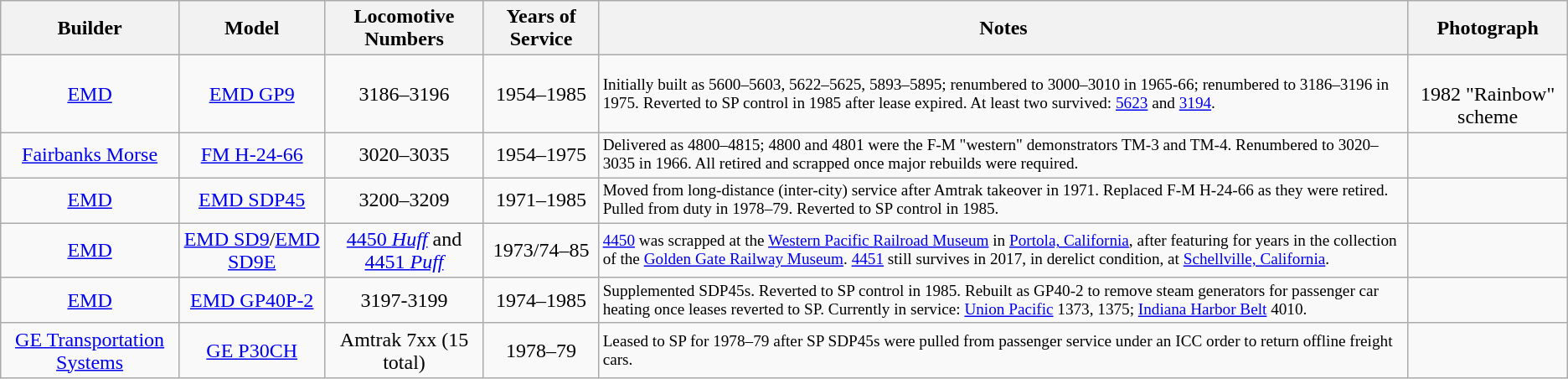<table class="wikitable sortable" style="text-align:center">
<tr>
<th>Builder</th>
<th>Model</th>
<th>Locomotive Numbers</th>
<th>Years of Service</th>
<th>Notes</th>
<th>Photograph</th>
</tr>
<tr>
<td><a href='#'>EMD</a></td>
<td><a href='#'>EMD GP9</a></td>
<td>3186–3196</td>
<td>1954–1985</td>
<td style="text-align:left;font-size: 80%;">Initially built as 5600–5603, 5622–5625, 5893–5895; renumbered to 3000–3010 in 1965-66; renumbered to 3186–3196 in 1975. Reverted to SP control in 1985 after lease expired. At least two survived: <a href='#'>5623</a> and <a href='#'>3194</a>.</td>
<td><br>1982 "Rainbow" scheme</td>
</tr>
<tr>
<td><a href='#'>Fairbanks Morse</a></td>
<td><a href='#'>FM H-24-66</a></td>
<td>3020–3035</td>
<td>1954–1975</td>
<td style="text-align:left;font-size: 80%;">Delivered as 4800–4815; 4800 and 4801 were the F-M "western" demonstrators TM-3 and TM-4. Renumbered to 3020–3035 in 1966. All retired and scrapped once major rebuilds were required.</td>
<td></td>
</tr>
<tr>
<td><a href='#'>EMD</a></td>
<td><a href='#'>EMD SDP45</a></td>
<td>3200–3209</td>
<td>1971–1985</td>
<td style="text-align:left;font-size: 80%;">Moved from long-distance (inter-city) service after Amtrak takeover in 1971. Replaced F-M H-24-66 as they were retired. Pulled from duty in 1978–79. Reverted to SP control in 1985.</td>
<td></td>
</tr>
<tr>
<td><a href='#'>EMD</a></td>
<td><a href='#'>EMD SD9</a>/<a href='#'>EMD SD9E</a></td>
<td><a href='#'>4450 <em>Huff</em></a> and <a href='#'>4451 <em>Puff</em></a></td>
<td>1973/74–85</td>
<td style="text-align:left;font-size: 80%;"><a href='#'>4450</a> was scrapped at the <a href='#'>Western Pacific Railroad Museum</a> in <a href='#'>Portola, California</a>, after featuring for years in the collection of the <a href='#'>Golden Gate Railway Museum</a>. <a href='#'>4451</a> still survives in 2017, in derelict condition, at <a href='#'>Schellville, California</a>.</td>
<td></td>
</tr>
<tr>
<td><a href='#'>EMD</a></td>
<td><a href='#'>EMD GP40P-2</a></td>
<td>3197-3199</td>
<td>1974–1985</td>
<td style="text-align:left;font-size: 80%;">Supplemented SDP45s. Reverted to SP control in 1985. Rebuilt as GP40-2 to remove steam generators for passenger car heating once leases reverted to SP. Currently in service: <a href='#'>Union Pacific</a> 1373, 1375; <a href='#'>Indiana Harbor Belt</a> 4010.</td>
<td></td>
</tr>
<tr>
<td><a href='#'>GE Transportation Systems</a></td>
<td><a href='#'>GE P30CH</a></td>
<td>Amtrak 7xx (15 total)</td>
<td>1978–79</td>
<td style="text-align:left;font-size: 80%;">Leased to SP for 1978–79 after SP SDP45s were pulled from passenger service under an ICC order to return offline freight cars.</td>
<td></td>
</tr>
</table>
